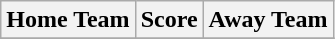<table class="wikitable" style="text-align: center">
<tr>
<th>Home Team</th>
<th>Score</th>
<th>Away Team</th>
</tr>
<tr>
</tr>
</table>
